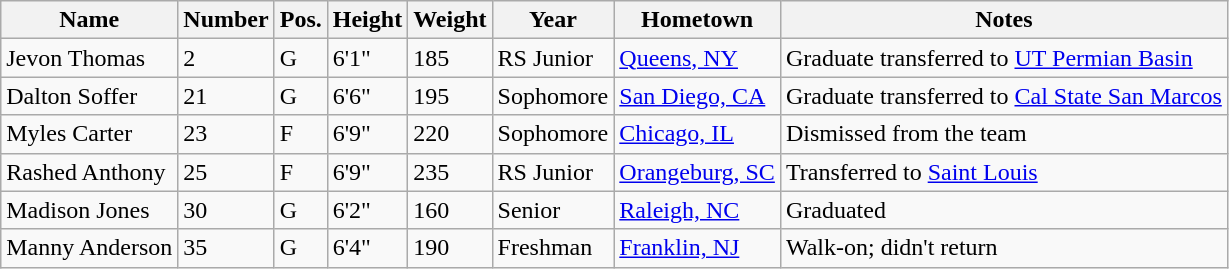<table class="wikitable sortable" border="1">
<tr>
<th>Name</th>
<th>Number</th>
<th>Pos.</th>
<th>Height</th>
<th>Weight</th>
<th>Year</th>
<th>Hometown</th>
<th class="unsortable">Notes</th>
</tr>
<tr>
<td>Jevon Thomas</td>
<td>2</td>
<td>G</td>
<td>6'1"</td>
<td>185</td>
<td>RS Junior</td>
<td><a href='#'>Queens, NY</a></td>
<td>Graduate transferred to <a href='#'>UT Permian Basin</a></td>
</tr>
<tr>
<td>Dalton Soffer</td>
<td>21</td>
<td>G</td>
<td>6'6"</td>
<td>195</td>
<td>Sophomore</td>
<td><a href='#'>San Diego, CA</a></td>
<td>Graduate transferred to <a href='#'>Cal State San Marcos</a></td>
</tr>
<tr>
<td>Myles Carter</td>
<td>23</td>
<td>F</td>
<td>6'9"</td>
<td>220</td>
<td>Sophomore</td>
<td><a href='#'>Chicago, IL</a></td>
<td>Dismissed from the team</td>
</tr>
<tr>
<td>Rashed Anthony</td>
<td>25</td>
<td>F</td>
<td>6'9"</td>
<td>235</td>
<td>RS Junior</td>
<td><a href='#'>Orangeburg, SC</a></td>
<td>Transferred to <a href='#'>Saint Louis</a></td>
</tr>
<tr>
<td>Madison Jones</td>
<td>30</td>
<td>G</td>
<td>6'2"</td>
<td>160</td>
<td>Senior</td>
<td><a href='#'>Raleigh, NC</a></td>
<td>Graduated</td>
</tr>
<tr>
<td>Manny Anderson</td>
<td>35</td>
<td>G</td>
<td>6'4"</td>
<td>190</td>
<td>Freshman</td>
<td><a href='#'>Franklin, NJ</a></td>
<td>Walk-on; didn't return</td>
</tr>
</table>
